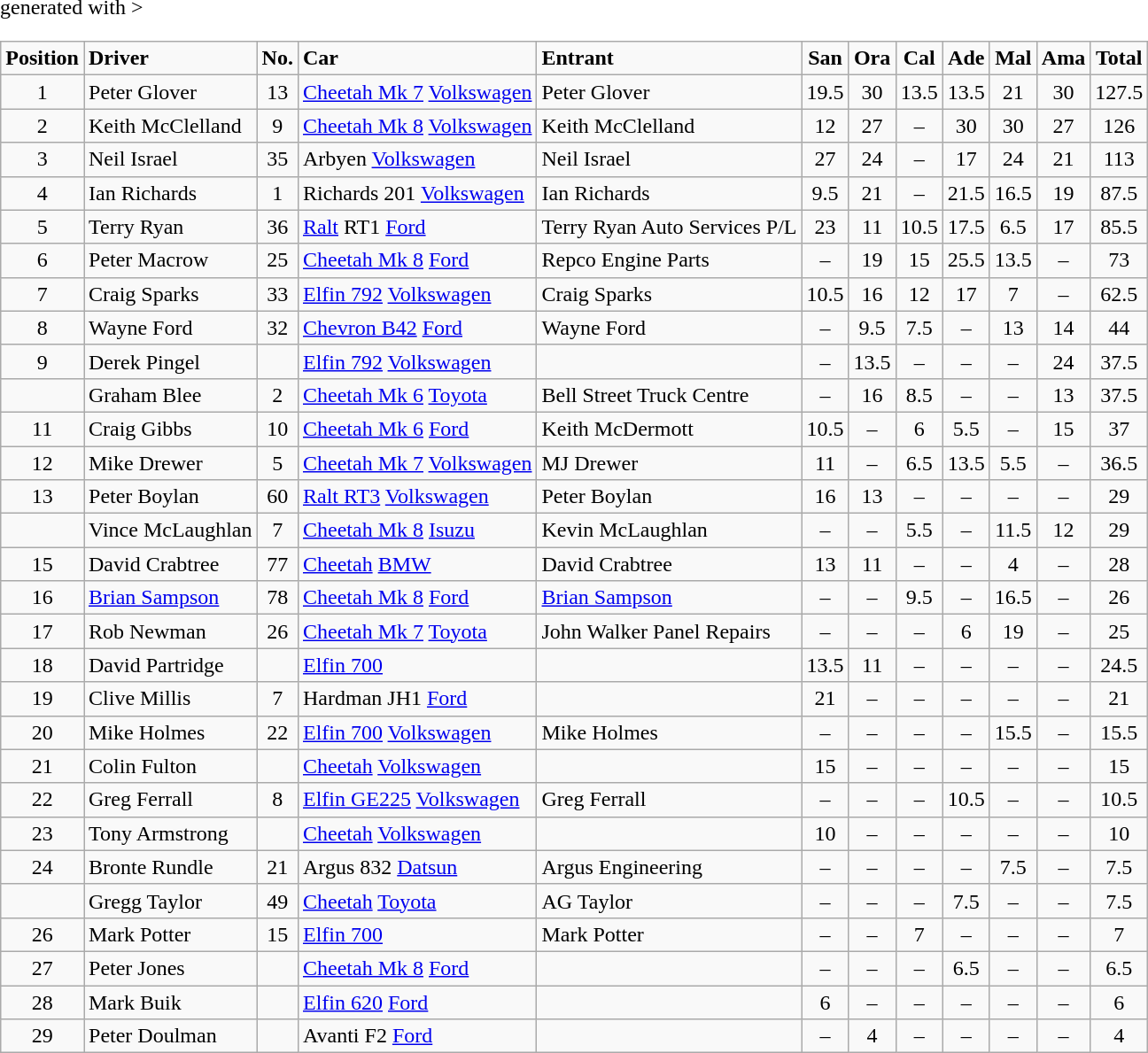<table class="wikitable" <hiddentext>generated with >
<tr style="font-weight:bold">
<td width="43.5" Height="12.75" align="center">Position</td>
<td>Driver</td>
<td align="center">No.</td>
<td>Car</td>
<td>Entrant</td>
<td align="center">San</td>
<td align="center">Ora</td>
<td align="center">Cal</td>
<td align="center">Ade</td>
<td align="center">Mal</td>
<td align="center">Ama</td>
<td align="center">Total</td>
</tr>
<tr>
<td Height="12.75" align="center">1</td>
<td>Peter Glover</td>
<td align="center">13</td>
<td><a href='#'>Cheetah Mk 7</a> <a href='#'>Volkswagen</a></td>
<td>Peter Glover</td>
<td align="center">19.5</td>
<td align="center">30</td>
<td align="center">13.5</td>
<td align="center">13.5</td>
<td align="center">21</td>
<td align="center">30</td>
<td align="center">127.5</td>
</tr>
<tr>
<td Height="12.75" align="center">2</td>
<td>Keith McClelland</td>
<td align="center">9</td>
<td><a href='#'>Cheetah Mk 8</a> <a href='#'>Volkswagen</a></td>
<td>Keith McClelland</td>
<td align="center">12</td>
<td align="center">27</td>
<td align="center">–</td>
<td align="center">30</td>
<td align="center">30</td>
<td align="center">27</td>
<td align="center">126</td>
</tr>
<tr>
<td Height="12.75" align="center">3</td>
<td>Neil Israel</td>
<td align="center">35</td>
<td>Arbyen <a href='#'>Volkswagen</a></td>
<td>Neil Israel</td>
<td align="center">27</td>
<td align="center">24</td>
<td align="center">–</td>
<td align="center">17</td>
<td align="center">24</td>
<td align="center">21</td>
<td align="center">113</td>
</tr>
<tr>
<td Height="12.75" align="center">4</td>
<td>Ian Richards</td>
<td align="center">1</td>
<td>Richards 201 <a href='#'>Volkswagen</a></td>
<td>Ian Richards</td>
<td align="center">9.5</td>
<td align="center">21</td>
<td align="center">–</td>
<td align="center">21.5</td>
<td align="center">16.5</td>
<td align="center">19</td>
<td align="center">87.5</td>
</tr>
<tr>
<td Height="12.75" align="center">5</td>
<td>Terry Ryan</td>
<td align="center">36</td>
<td><a href='#'>Ralt</a> RT1 <a href='#'>Ford</a></td>
<td>Terry Ryan Auto Services P/L</td>
<td align="center">23</td>
<td align="center">11</td>
<td align="center">10.5</td>
<td align="center">17.5</td>
<td align="center">6.5</td>
<td align="center">17</td>
<td align="center">85.5</td>
</tr>
<tr>
<td Height="12.75" align="center">6</td>
<td>Peter Macrow</td>
<td align="center">25</td>
<td><a href='#'>Cheetah Mk 8</a> <a href='#'>Ford</a></td>
<td>Repco Engine Parts</td>
<td align="center">–</td>
<td align="center">19</td>
<td align="center">15</td>
<td align="center">25.5</td>
<td align="center">13.5</td>
<td align="center">–</td>
<td align="center">73</td>
</tr>
<tr>
<td Height="12.75" align="center">7</td>
<td>Craig Sparks</td>
<td align="center">33</td>
<td><a href='#'>Elfin 792</a> <a href='#'>Volkswagen</a></td>
<td>Craig Sparks</td>
<td align="center">10.5</td>
<td align="center">16</td>
<td align="center">12</td>
<td align="center">17</td>
<td align="center">7</td>
<td align="center">–</td>
<td align="center">62.5</td>
</tr>
<tr>
<td Height="12.75" align="center">8</td>
<td>Wayne Ford</td>
<td align="center">32</td>
<td><a href='#'>Chevron B42</a> <a href='#'>Ford</a></td>
<td>Wayne Ford</td>
<td align="center">–</td>
<td align="center">9.5</td>
<td align="center">7.5</td>
<td align="center">–</td>
<td align="center">13</td>
<td align="center">14</td>
<td align="center">44</td>
</tr>
<tr>
<td Height="12.75" align="center">9</td>
<td>Derek Pingel</td>
<td align="center"></td>
<td><a href='#'>Elfin 792</a> <a href='#'>Volkswagen</a></td>
<td></td>
<td align="center">–</td>
<td align="center">13.5</td>
<td align="center">–</td>
<td align="center">–</td>
<td align="center">–</td>
<td align="center">24</td>
<td align="center">37.5</td>
</tr>
<tr>
<td Height="12.75" align="center"></td>
<td>Graham Blee</td>
<td align="center">2</td>
<td><a href='#'>Cheetah Mk 6</a> <a href='#'>Toyota</a></td>
<td>Bell Street Truck Centre</td>
<td align="center">–</td>
<td align="center">16</td>
<td align="center">8.5</td>
<td align="center">–</td>
<td align="center">–</td>
<td align="center">13</td>
<td align="center">37.5</td>
</tr>
<tr>
<td Height="12.75" align="center">11</td>
<td>Craig Gibbs</td>
<td align="center">10</td>
<td><a href='#'>Cheetah Mk 6</a> <a href='#'>Ford</a></td>
<td>Keith McDermott</td>
<td align="center">10.5</td>
<td align="center">–</td>
<td align="center">6</td>
<td align="center">5.5</td>
<td align="center">–</td>
<td align="center">15</td>
<td align="center">37</td>
</tr>
<tr>
<td Height="12.75" align="center">12</td>
<td>Mike Drewer</td>
<td align="center">5</td>
<td><a href='#'>Cheetah Mk 7</a> <a href='#'>Volkswagen</a></td>
<td>MJ Drewer</td>
<td align="center">11</td>
<td align="center">–</td>
<td align="center">6.5</td>
<td align="center">13.5</td>
<td align="center">5.5</td>
<td align="center">–</td>
<td align="center">36.5</td>
</tr>
<tr>
<td Height="12.75" align="center">13</td>
<td>Peter Boylan</td>
<td align="center">60</td>
<td><a href='#'>Ralt RT3</a> <a href='#'>Volkswagen</a></td>
<td>Peter Boylan</td>
<td align="center">16</td>
<td align="center">13</td>
<td align="center">–</td>
<td align="center">–</td>
<td align="center">–</td>
<td align="center">–</td>
<td align="center">29</td>
</tr>
<tr>
<td Height="12.75" align="center"></td>
<td>Vince McLaughlan</td>
<td align="center">7</td>
<td><a href='#'>Cheetah Mk 8</a> <a href='#'>Isuzu</a></td>
<td>Kevin McLaughlan</td>
<td align="center">–</td>
<td align="center">–</td>
<td align="center">5.5</td>
<td align="center">–</td>
<td align="center">11.5</td>
<td align="center">12</td>
<td align="center">29</td>
</tr>
<tr>
<td Height="12.75" align="center">15</td>
<td>David Crabtree</td>
<td align="center">77</td>
<td><a href='#'>Cheetah</a> <a href='#'>BMW</a></td>
<td>David Crabtree</td>
<td align="center">13</td>
<td align="center">11</td>
<td align="center">–</td>
<td align="center">–</td>
<td align="center">4</td>
<td align="center">–</td>
<td align="center">28</td>
</tr>
<tr>
<td Height="12.75" align="center">16</td>
<td><a href='#'>Brian Sampson</a></td>
<td align="center">78</td>
<td><a href='#'>Cheetah Mk 8</a> <a href='#'>Ford</a></td>
<td><a href='#'>Brian Sampson</a></td>
<td align="center">–</td>
<td align="center">–</td>
<td align="center">9.5</td>
<td align="center">–</td>
<td align="center">16.5</td>
<td align="center">–</td>
<td align="center">26</td>
</tr>
<tr>
<td Height="12.75" align="center">17</td>
<td>Rob Newman</td>
<td align="center">26</td>
<td><a href='#'>Cheetah Mk 7</a> <a href='#'>Toyota</a></td>
<td>John Walker Panel Repairs</td>
<td align="center">–</td>
<td align="center">–</td>
<td align="center">–</td>
<td align="center">6</td>
<td align="center">19</td>
<td align="center">–</td>
<td align="center">25</td>
</tr>
<tr>
<td Height="12.75" align="center">18</td>
<td>David Partridge</td>
<td align="center"></td>
<td><a href='#'>Elfin 700</a></td>
<td></td>
<td align="center">13.5</td>
<td align="center">11</td>
<td align="center">–</td>
<td align="center">–</td>
<td align="center">–</td>
<td align="center">–</td>
<td align="center">24.5</td>
</tr>
<tr>
<td Height="12.75" align="center">19</td>
<td>Clive Millis</td>
<td align="center">7</td>
<td>Hardman JH1 <a href='#'>Ford</a></td>
<td></td>
<td align="center">21</td>
<td align="center">–</td>
<td align="center">–</td>
<td align="center">–</td>
<td align="center">–</td>
<td align="center">–</td>
<td align="center">21</td>
</tr>
<tr>
<td Height="12.75" align="center">20</td>
<td>Mike Holmes</td>
<td align="center">22</td>
<td><a href='#'>Elfin 700</a> <a href='#'>Volkswagen</a></td>
<td>Mike Holmes</td>
<td align="center">–</td>
<td align="center">–</td>
<td align="center">–</td>
<td align="center">–</td>
<td align="center">15.5</td>
<td align="center">–</td>
<td align="center">15.5</td>
</tr>
<tr>
<td Height="12.75" align="center">21</td>
<td>Colin Fulton</td>
<td align="center"></td>
<td><a href='#'>Cheetah</a> <a href='#'>Volkswagen</a></td>
<td></td>
<td align="center">15</td>
<td align="center">–</td>
<td align="center">–</td>
<td align="center">–</td>
<td align="center">–</td>
<td align="center">–</td>
<td align="center">15</td>
</tr>
<tr>
<td Height="12.75" align="center">22</td>
<td>Greg Ferrall</td>
<td align="center">8</td>
<td><a href='#'>Elfin GE225</a> <a href='#'>Volkswagen</a></td>
<td>Greg Ferrall</td>
<td align="center">–</td>
<td align="center">–</td>
<td align="center">–</td>
<td align="center">10.5</td>
<td align="center">–</td>
<td align="center">–</td>
<td align="center">10.5</td>
</tr>
<tr>
<td Height="12.75" align="center">23</td>
<td>Tony Armstrong</td>
<td align="center"></td>
<td><a href='#'>Cheetah</a> <a href='#'>Volkswagen</a></td>
<td></td>
<td align="center">10</td>
<td align="center">–</td>
<td align="center">–</td>
<td align="center">–</td>
<td align="center">–</td>
<td align="center">–</td>
<td align="center">10</td>
</tr>
<tr>
<td Height="12.75" align="center">24</td>
<td>Bronte Rundle</td>
<td align="center">21</td>
<td>Argus 832 <a href='#'>Datsun</a></td>
<td>Argus Engineering</td>
<td align="center">–</td>
<td align="center">–</td>
<td align="center">–</td>
<td align="center">–</td>
<td align="center">7.5</td>
<td align="center">–</td>
<td align="center">7.5</td>
</tr>
<tr>
<td Height="12.75" align="center"></td>
<td>Gregg Taylor</td>
<td align="center">49</td>
<td><a href='#'>Cheetah</a> <a href='#'>Toyota</a></td>
<td>AG Taylor</td>
<td align="center">–</td>
<td align="center">–</td>
<td align="center">–</td>
<td align="center">7.5</td>
<td align="center">–</td>
<td align="center">–</td>
<td align="center">7.5</td>
</tr>
<tr>
<td Height="12.75" align="center">26</td>
<td>Mark Potter</td>
<td align="center">15</td>
<td><a href='#'>Elfin 700</a></td>
<td>Mark Potter</td>
<td align="center">–</td>
<td align="center">–</td>
<td align="center">7</td>
<td align="center">–</td>
<td align="center">–</td>
<td align="center">–</td>
<td align="center">7</td>
</tr>
<tr>
<td Height="12.75" align="center">27</td>
<td>Peter Jones</td>
<td align="center"></td>
<td><a href='#'>Cheetah Mk 8</a> <a href='#'>Ford</a></td>
<td></td>
<td align="center">–</td>
<td align="center">–</td>
<td align="center">–</td>
<td align="center">6.5</td>
<td align="center">–</td>
<td align="center">–</td>
<td align="center">6.5</td>
</tr>
<tr>
<td Height="12.75" align="center">28</td>
<td>Mark Buik</td>
<td align="center"></td>
<td><a href='#'>Elfin 620</a> <a href='#'>Ford</a></td>
<td></td>
<td align="center">6</td>
<td align="center">–</td>
<td align="center">–</td>
<td align="center">–</td>
<td align="center">–</td>
<td align="center">–</td>
<td align="center">6</td>
</tr>
<tr>
<td Height="12.75" align="center">29</td>
<td>Peter Doulman</td>
<td align="center"></td>
<td>Avanti F2 <a href='#'>Ford</a></td>
<td></td>
<td align="center">–</td>
<td align="center">4</td>
<td align="center">–</td>
<td align="center">–</td>
<td align="center">–</td>
<td align="center">–</td>
<td align="center">4</td>
</tr>
</table>
